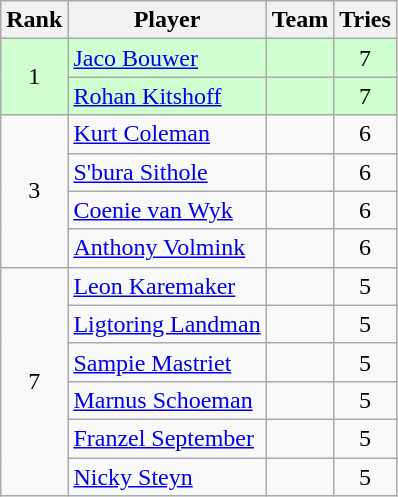<table class="wikitable">
<tr>
<th>Rank</th>
<th>Player</th>
<th>Team</th>
<th>Tries</th>
</tr>
<tr style="background:#d0ffd0;">
<td rowspan=2 align=center>1</td>
<td><a href='#'>Jaco Bouwer</a></td>
<td></td>
<td align=center>7</td>
</tr>
<tr style="background:#d0ffd0;">
<td><a href='#'>Rohan Kitshoff</a></td>
<td></td>
<td align=center>7</td>
</tr>
<tr>
<td rowspan=4 align=center>3</td>
<td><a href='#'>Kurt Coleman</a></td>
<td></td>
<td align=center>6</td>
</tr>
<tr>
<td><a href='#'>S'bura Sithole</a></td>
<td></td>
<td align=center>6</td>
</tr>
<tr>
<td><a href='#'>Coenie van Wyk</a></td>
<td></td>
<td align=center>6</td>
</tr>
<tr>
<td><a href='#'>Anthony Volmink</a></td>
<td></td>
<td align=center>6</td>
</tr>
<tr>
<td rowspan=6 align=center>7</td>
<td><a href='#'>Leon Karemaker</a></td>
<td></td>
<td align=center>5</td>
</tr>
<tr>
<td><a href='#'>Ligtoring Landman</a></td>
<td></td>
<td align=center>5</td>
</tr>
<tr>
<td><a href='#'>Sampie Mastriet</a></td>
<td></td>
<td align=center>5</td>
</tr>
<tr>
<td><a href='#'>Marnus Schoeman</a></td>
<td></td>
<td align=center>5</td>
</tr>
<tr>
<td><a href='#'>Franzel September</a></td>
<td></td>
<td align=center>5</td>
</tr>
<tr>
<td><a href='#'>Nicky Steyn</a></td>
<td></td>
<td align=center>5</td>
</tr>
</table>
